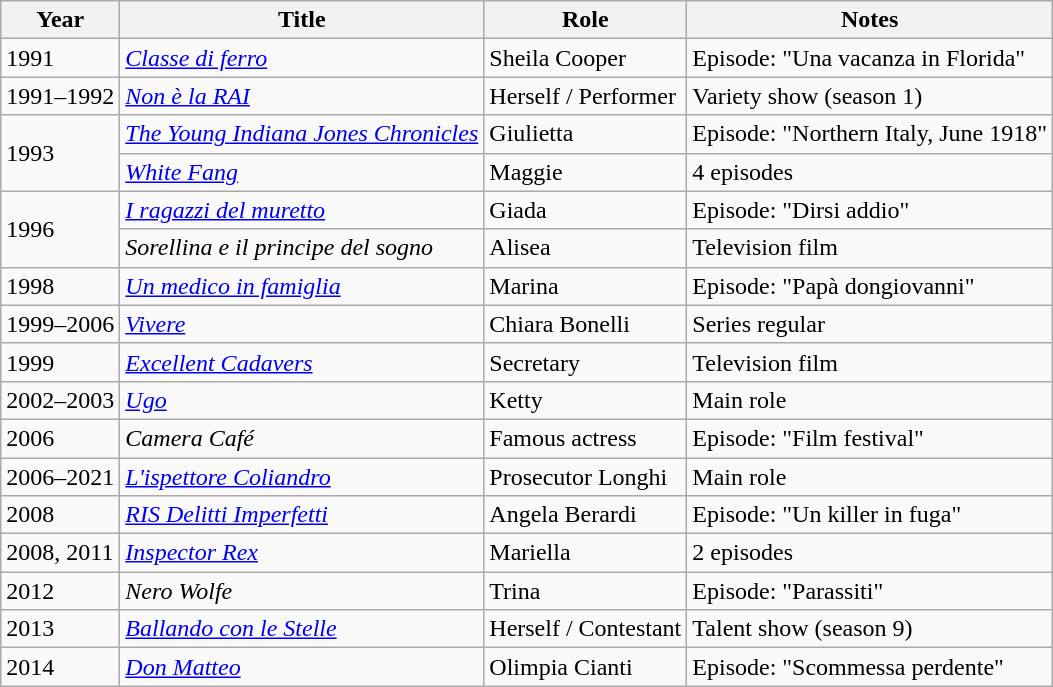<table class="wikitable">
<tr>
<th>Year</th>
<th>Title</th>
<th>Role</th>
<th>Notes</th>
</tr>
<tr>
<td>1991</td>
<td><em><a href='#'>Classe di ferro</a></em></td>
<td>Sheila Cooper</td>
<td>Episode: "Una vacanza in Florida"</td>
</tr>
<tr>
<td>1991–1992</td>
<td><em><a href='#'>Non è la RAI</a></em></td>
<td>Herself / Performer</td>
<td>Variety show (season 1)</td>
</tr>
<tr>
<td rowspan="2">1993</td>
<td><em><a href='#'>The Young Indiana Jones Chronicles</a></em></td>
<td>Giulietta</td>
<td>Episode: "Northern Italy, June 1918"</td>
</tr>
<tr>
<td><em><a href='#'>White Fang</a></em></td>
<td>Maggie</td>
<td>4 episodes</td>
</tr>
<tr>
<td rowspan="2">1996</td>
<td><em><a href='#'>I ragazzi del muretto</a></em></td>
<td>Giada</td>
<td>Episode: "Dirsi addio"</td>
</tr>
<tr>
<td><em>Sorellina e il principe del sogno</em></td>
<td>Alisea</td>
<td>Television film</td>
</tr>
<tr>
<td>1998</td>
<td><em><a href='#'>Un medico in famiglia</a></em></td>
<td>Marina</td>
<td>Episode: "Papà dongiovanni"</td>
</tr>
<tr>
<td>1999–2006</td>
<td><em><a href='#'>Vivere</a></em></td>
<td>Chiara Bonelli</td>
<td>Series regular</td>
</tr>
<tr>
<td>1999</td>
<td><em><a href='#'>Excellent Cadavers</a></em></td>
<td>Secretary</td>
<td>Television film</td>
</tr>
<tr>
<td>2002–2003</td>
<td><em><a href='#'>Ugo</a></em></td>
<td>Ketty</td>
<td>Main role</td>
</tr>
<tr>
<td>2006</td>
<td><em>Camera Café</em></td>
<td>Famous actress</td>
<td>Episode: "Film festival"</td>
</tr>
<tr>
<td>2006–2021</td>
<td><em><a href='#'>L'ispettore Coliandro</a></em></td>
<td>Prosecutor Longhi</td>
<td>Main role</td>
</tr>
<tr>
<td>2008</td>
<td><em><a href='#'>RIS Delitti Imperfetti</a></em></td>
<td>Angela Berardi</td>
<td>Episode: "Un killer in fuga"</td>
</tr>
<tr>
<td>2008, 2011</td>
<td><em><a href='#'>Inspector Rex</a></em></td>
<td>Mariella</td>
<td>2 episodes</td>
</tr>
<tr>
<td>2012</td>
<td><em>Nero Wolfe</em></td>
<td>Trina</td>
<td>Episode: "Parassiti"</td>
</tr>
<tr>
<td>2013</td>
<td><em><a href='#'>Ballando con le Stelle</a></em></td>
<td>Herself / Contestant</td>
<td>Talent show (season 9)</td>
</tr>
<tr>
<td>2014</td>
<td><em><a href='#'>Don Matteo</a></em></td>
<td>Olimpia Cianti</td>
<td>Episode: "Scommessa perdente"</td>
</tr>
</table>
